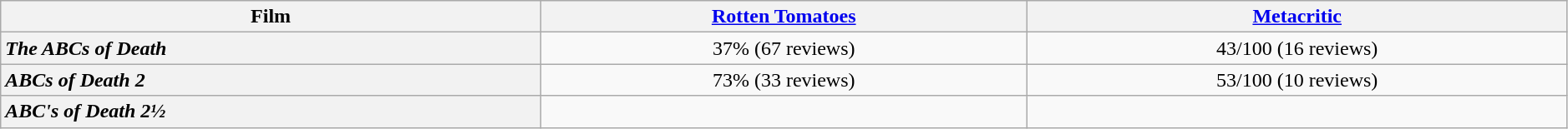<table class="wikitable sortable" width=99% border="1" style="text-align: center;">
<tr>
<th>Film</th>
<th><a href='#'>Rotten Tomatoes</a></th>
<th><a href='#'>Metacritic</a></th>
</tr>
<tr>
<th style="text-align: left;"><em>The ABCs of Death</em></th>
<td>37% (67 reviews)</td>
<td>43/100 (16 reviews) </td>
</tr>
<tr>
<th style="text-align: left;"><em>ABCs of Death 2</em></th>
<td>73% (33 reviews)</td>
<td>53/100 (10 reviews)</td>
</tr>
<tr>
<th style="text-align: left;"><em>ABC's of Death 2½</em></th>
<td></td>
<td></td>
</tr>
</table>
